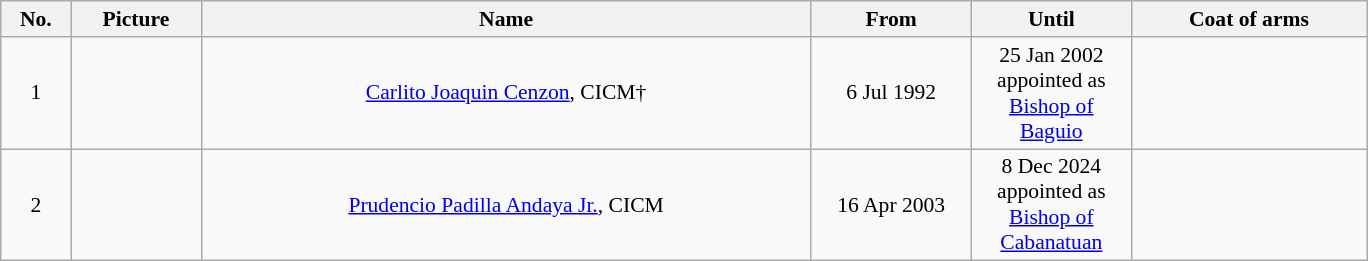<table class="wikitable" style="font-size:90%;">
<tr>
<th style="width:40px;">No.</th>
<th style="width:80px;">Picture</th>
<th style="width:400px;">Name</th>
<th style="width:100px;">From</th>
<th style="width:100px;">Until</th>
<th style="width:150px;">Coat of arms</th>
</tr>
<tr align="center">
<td>1</td>
<td></td>
<td><a href='#'>Carlito Joaquin Cenzon</a>, CICM†</td>
<td>6 Jul 1992</td>
<td>25 Jan 2002<br>appointed as
<a href='#'>Bishop of Baguio</a></td>
<td></td>
</tr>
<tr align="center">
<td>2</td>
<td></td>
<td><a href='#'>Prudencio Padilla Andaya Jr.</a>, CICM</td>
<td>16 Apr 2003</td>
<td>8 Dec 2024<br>appointed as <a href='#'>Bishop of Cabanatuan</a></td>
<td></td>
</tr>
</table>
